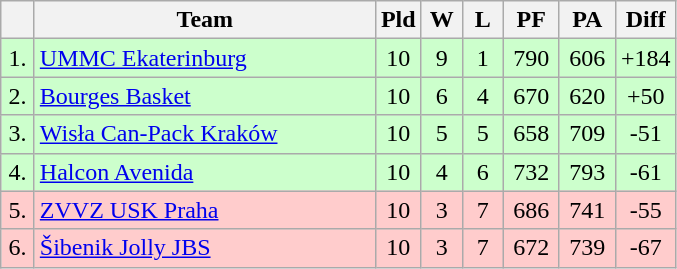<table class=wikitable style="text-align:center">
<tr>
<th width=15></th>
<th width=220>Team</th>
<th width=20>Pld</th>
<th width=20>W</th>
<th width=20>L</th>
<th width=30>PF</th>
<th width=30>PA</th>
<th width=30>Diff</th>
</tr>
<tr style="background: #ccffcc;">
<td>1.</td>
<td align=left> <a href='#'>UMMC Ekaterinburg</a></td>
<td>10</td>
<td>9</td>
<td>1</td>
<td>790</td>
<td>606</td>
<td>+184</td>
</tr>
<tr style="background: #ccffcc;">
<td>2.</td>
<td align=left> <a href='#'>Bourges Basket</a></td>
<td>10</td>
<td>6</td>
<td>4</td>
<td>670</td>
<td>620</td>
<td>+50</td>
</tr>
<tr style="background: #ccffcc;">
<td>3.</td>
<td align=left> <a href='#'>Wisła Can-Pack Kraków</a></td>
<td>10</td>
<td>5</td>
<td>5</td>
<td>658</td>
<td>709</td>
<td>-51</td>
</tr>
<tr style="background: #ccffcc;">
<td>4.</td>
<td align=left> <a href='#'>Halcon Avenida</a></td>
<td>10</td>
<td>4</td>
<td>6</td>
<td>732</td>
<td>793</td>
<td>-61</td>
</tr>
<tr style="background: #ffcccc;">
<td>5.</td>
<td align=left> <a href='#'>ZVVZ USK Praha</a></td>
<td>10</td>
<td>3</td>
<td>7</td>
<td>686</td>
<td>741</td>
<td>-55</td>
</tr>
<tr style="background: #ffcccc;">
<td>6.</td>
<td align=left> <a href='#'>Šibenik Jolly JBS</a></td>
<td>10</td>
<td>3</td>
<td>7</td>
<td>672</td>
<td>739</td>
<td>-67</td>
</tr>
</table>
